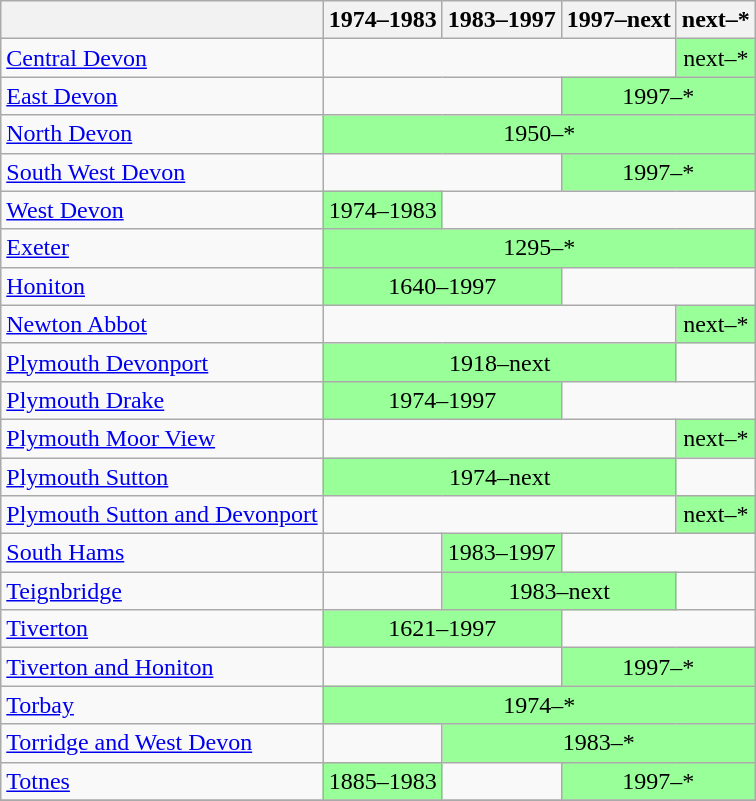<table class="wikitable">
<tr>
<th> </th>
<th>1974–1983</th>
<th>1983–1997</th>
<th>1997–next</th>
<th>next–*</th>
</tr>
<tr>
<td><a href='#'>Central Devon</a></td>
<td colspan="3"> </td>
<td colspan="1" align="center" bgcolor="#99FF99">next–*</td>
</tr>
<tr>
<td><a href='#'>East Devon</a></td>
<td colspan="2"> </td>
<td colspan="2" align="center" bgcolor="#99FF99">1997–*</td>
</tr>
<tr>
<td><a href='#'>North Devon</a></td>
<td colspan="4" align="center" bgcolor="#99FF99">1950–*</td>
</tr>
<tr>
<td><a href='#'>South West Devon</a></td>
<td colspan="2"> </td>
<td colspan="2" align="center" bgcolor="#99FF99">1997–*</td>
</tr>
<tr>
<td><a href='#'>West Devon</a></td>
<td colspan="1" align="center" bgcolor="#99FF99">1974–1983</td>
<td colspan="3"> </td>
</tr>
<tr>
<td><a href='#'>Exeter</a></td>
<td colspan="4" align="center" bgcolor="#99FF99">1295–*</td>
</tr>
<tr>
<td><a href='#'>Honiton</a></td>
<td colspan="2" align="center" bgcolor="#99FF99">1640–1997</td>
<td colspan="2"> </td>
</tr>
<tr>
<td><a href='#'>Newton Abbot</a></td>
<td colspan="3"> </td>
<td colspan="1" align="center" bgcolor="#99FF99">next–*</td>
</tr>
<tr>
<td><a href='#'>Plymouth Devonport</a></td>
<td colspan="3" align="center" bgcolor="#99FF99">1918–next</td>
<td colspan="1"> </td>
</tr>
<tr>
<td><a href='#'>Plymouth Drake</a></td>
<td colspan="2" align="center" bgcolor="#99FF99">1974–1997</td>
<td colspan="2"> </td>
</tr>
<tr>
<td><a href='#'>Plymouth Moor View</a></td>
<td colspan="3"> </td>
<td colspan="1" align="center" bgcolor="#99FF99">next–*</td>
</tr>
<tr>
<td><a href='#'>Plymouth Sutton</a></td>
<td colspan="3" align="center" bgcolor="#99FF99">1974–next</td>
<td colspan="1"> </td>
</tr>
<tr>
<td><a href='#'>Plymouth Sutton and Devonport</a></td>
<td colspan="3"> </td>
<td colspan="1" align="center" bgcolor="#99FF99">next–*</td>
</tr>
<tr>
<td><a href='#'>South Hams</a></td>
<td colspan="1"> </td>
<td colspan="1" align="center" bgcolor="#99FF99">1983–1997</td>
<td colspan="2"> </td>
</tr>
<tr>
<td><a href='#'>Teignbridge</a></td>
<td colspan="1"> </td>
<td colspan="2" align="center" bgcolor="#99FF99">1983–next</td>
<td colspan="1"> </td>
</tr>
<tr>
<td><a href='#'>Tiverton</a></td>
<td colspan="2" align="center" bgcolor="#99FF99">1621–1997</td>
<td colspan="2"> </td>
</tr>
<tr>
<td><a href='#'>Tiverton and Honiton</a></td>
<td colspan="2"> </td>
<td colspan="2" align="center" bgcolor="#99FF99">1997–*</td>
</tr>
<tr>
<td><a href='#'>Torbay</a></td>
<td colspan="4" align="center" bgcolor="#99FF99">1974–*</td>
</tr>
<tr>
<td><a href='#'>Torridge and West Devon</a></td>
<td colspan="1"> </td>
<td colspan="3" align="center" bgcolor="#99FF99">1983–*</td>
</tr>
<tr>
<td><a href='#'>Totnes</a></td>
<td colspan="1" align="center" bgcolor="#99FF99">1885–1983</td>
<td colspan="1"> </td>
<td colspan="2" align="center" bgcolor="#99FF99">1997–*</td>
</tr>
<tr>
</tr>
</table>
